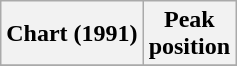<table class="wikitable sortable plainrowheaders" style="text-align:center">
<tr>
<th scope="col">Chart (1991)</th>
<th scope="col">Peak<br> position</th>
</tr>
<tr>
</tr>
</table>
